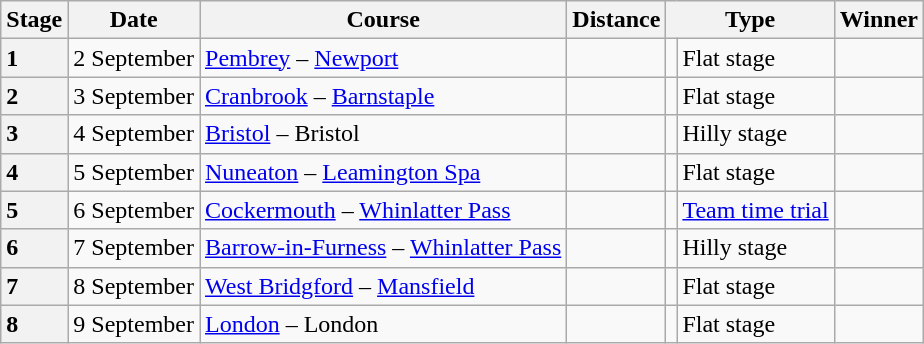<table class="wikitable">
<tr>
<th>Stage</th>
<th>Date</th>
<th>Course</th>
<th>Distance</th>
<th colspan="2">Type</th>
<th>Winner</th>
</tr>
<tr>
<th style="text-align:left">1</th>
<td align=right>2 September</td>
<td><a href='#'>Pembrey</a> – <a href='#'>Newport</a></td>
<td style="text-align:center;"></td>
<td></td>
<td>Flat stage</td>
<td></td>
</tr>
<tr>
<th style="text-align:left">2</th>
<td align=right>3 September</td>
<td><a href='#'>Cranbrook</a> – <a href='#'>Barnstaple</a></td>
<td style="text-align:center;"></td>
<td></td>
<td>Flat stage</td>
<td></td>
</tr>
<tr>
<th style="text-align:left">3</th>
<td align=right>4 September</td>
<td><a href='#'>Bristol</a> – Bristol</td>
<td style="text-align:center;"></td>
<td></td>
<td>Hilly stage</td>
<td></td>
</tr>
<tr>
<th style="text-align:left">4</th>
<td align=right>5 September</td>
<td><a href='#'>Nuneaton</a> – <a href='#'>Leamington Spa</a></td>
<td style="text-align:center;"></td>
<td></td>
<td>Flat stage</td>
<td></td>
</tr>
<tr>
<th style="text-align:left">5</th>
<td align=right>6 September</td>
<td><a href='#'>Cockermouth</a> – <a href='#'>Whinlatter Pass</a></td>
<td style="text-align:center;"></td>
<td></td>
<td><a href='#'>Team time trial</a></td>
<td></td>
</tr>
<tr>
<th style="text-align:left">6</th>
<td align=right>7 September</td>
<td><a href='#'>Barrow-in-Furness</a> – <a href='#'>Whinlatter Pass</a></td>
<td style="text-align:center;"></td>
<td></td>
<td>Hilly stage</td>
<td></td>
</tr>
<tr>
<th style="text-align:left">7</th>
<td align=right>8 September</td>
<td><a href='#'>West Bridgford</a> – <a href='#'>Mansfield</a></td>
<td style="text-align:center;"></td>
<td></td>
<td>Flat stage</td>
<td></td>
</tr>
<tr>
<th style="text-align:left">8</th>
<td align=right>9 September</td>
<td><a href='#'>London</a> – London</td>
<td style="text-align:center;"></td>
<td></td>
<td>Flat stage</td>
<td></td>
</tr>
</table>
